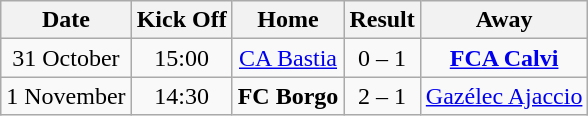<table class="wikitable" style="text-align: center">
<tr>
<th scope="col">Date</th>
<th scope="col">Kick Off</th>
<th scope="col">Home</th>
<th scope="col">Result</th>
<th scope="col">Away</th>
</tr>
<tr>
<td>31 October</td>
<td>15:00</td>
<td><a href='#'>CA Bastia</a></td>
<td>0 – 1</td>
<td><strong><a href='#'>FCA Calvi</a></strong></td>
</tr>
<tr>
<td>1 November</td>
<td>14:30</td>
<td><strong>FC Borgo</strong></td>
<td>2 – 1</td>
<td><a href='#'>Gazélec Ajaccio</a></td>
</tr>
</table>
